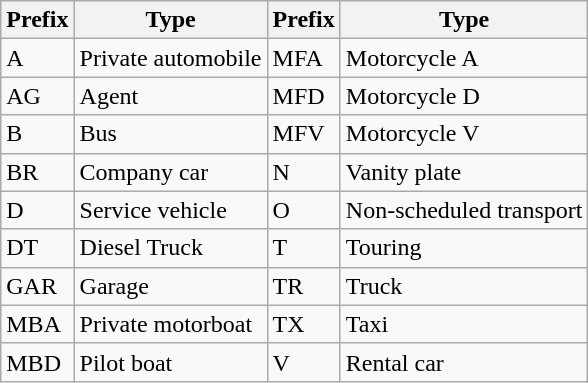<table class=wikitable>
<tr>
<th>Prefix</th>
<th>Type</th>
<th>Prefix</th>
<th>Type</th>
</tr>
<tr>
<td>A</td>
<td>Private automobile</td>
<td>MFA</td>
<td>Motorcycle A</td>
</tr>
<tr>
<td>AG</td>
<td>Agent</td>
<td>MFD</td>
<td>Motorcycle D</td>
</tr>
<tr>
<td>B</td>
<td>Bus</td>
<td>MFV</td>
<td>Motorcycle V</td>
</tr>
<tr>
<td>BR</td>
<td>Company car</td>
<td>N</td>
<td>Vanity plate</td>
</tr>
<tr>
<td>D</td>
<td>Service vehicle</td>
<td>O</td>
<td>Non-scheduled transport</td>
</tr>
<tr>
<td>DT</td>
<td>Diesel Truck</td>
<td>T</td>
<td>Touring</td>
</tr>
<tr>
<td>GAR</td>
<td>Garage</td>
<td>TR</td>
<td>Truck</td>
</tr>
<tr>
<td>MBA</td>
<td>Private motorboat</td>
<td>TX</td>
<td>Taxi</td>
</tr>
<tr>
<td>MBD</td>
<td>Pilot boat</td>
<td>V</td>
<td>Rental car</td>
</tr>
</table>
